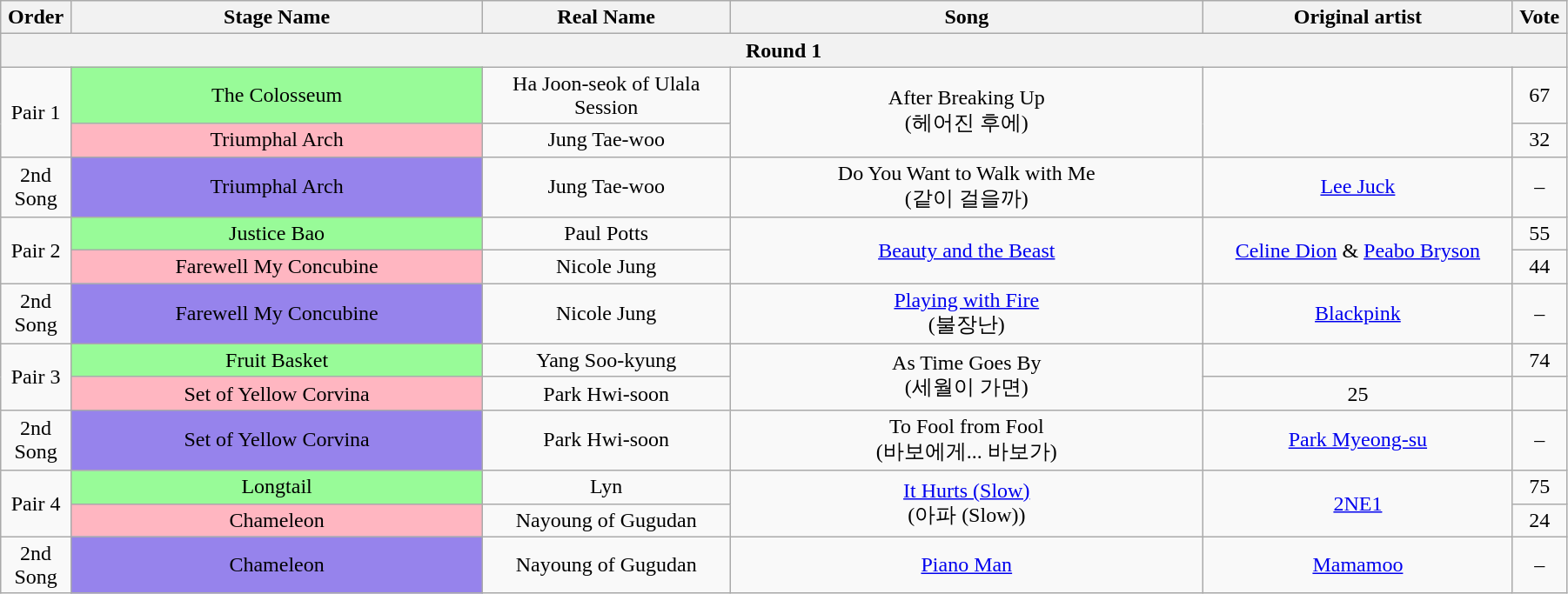<table class="wikitable" style="text-align:center; width:95%;">
<tr>
<th style="width:1%;">Order</th>
<th style="width:20%;">Stage Name</th>
<th style="width:12%;">Real Name</th>
<th style="width:23%;">Song</th>
<th style="width:15%;">Original artist</th>
<th style="width:1%;">Vote</th>
</tr>
<tr>
<th colspan=6>Round 1</th>
</tr>
<tr>
<td rowspan=2>Pair 1</td>
<td bgcolor="palegreen">The Colosseum</td>
<td>Ha Joon-seok of Ulala Session</td>
<td rowspan=2>After Breaking Up<br>(헤어진 후에)</td>
<td rowspan=2></td>
<td>67</td>
</tr>
<tr>
<td bgcolor="lightpink">Triumphal Arch</td>
<td>Jung Tae-woo</td>
<td>32</td>
</tr>
<tr>
<td>2nd Song</td>
<td bgcolor="#9683EC">Triumphal Arch</td>
<td>Jung Tae-woo</td>
<td>Do You Want to Walk with Me<br>(같이 걸을까)</td>
<td><a href='#'>Lee Juck</a></td>
<td>–</td>
</tr>
<tr>
<td rowspan=2>Pair 2</td>
<td bgcolor="palegreen">Justice Bao</td>
<td>Paul Potts</td>
<td rowspan=2><a href='#'>Beauty and the Beast</a></td>
<td rowspan=2><a href='#'>Celine Dion</a> & <a href='#'>Peabo Bryson</a></td>
<td>55</td>
</tr>
<tr>
<td bgcolor="lightpink">Farewell My Concubine</td>
<td>Nicole Jung</td>
<td>44</td>
</tr>
<tr>
<td>2nd Song</td>
<td bgcolor="#9683EC">Farewell My Concubine</td>
<td>Nicole Jung</td>
<td><a href='#'>Playing with Fire</a><br>(불장난)</td>
<td><a href='#'>Blackpink</a></td>
<td>–</td>
</tr>
<tr>
<td rowspan=2>Pair 3</td>
<td bgcolor="palegreen">Fruit Basket</td>
<td>Yang Soo-kyung</td>
<td rowspan=2>As Time Goes By<br>(세월이 가면)</td>
<td></td>
<td>74</td>
</tr>
<tr>
<td bgcolor="lightpink">Set of Yellow Corvina</td>
<td>Park Hwi-soon</td>
<td>25</td>
</tr>
<tr>
<td>2nd Song</td>
<td bgcolor="#9683EC">Set of Yellow Corvina</td>
<td>Park Hwi-soon</td>
<td>To Fool from Fool<br>(바보에게... 바보가)</td>
<td><a href='#'>Park Myeong-su</a></td>
<td>–</td>
</tr>
<tr>
<td rowspan=2>Pair 4</td>
<td bgcolor="palegreen">Longtail</td>
<td>Lyn</td>
<td rowspan=2><a href='#'>It Hurts (Slow)</a><br>(아파 (Slow))</td>
<td rowspan=2><a href='#'>2NE1</a></td>
<td>75</td>
</tr>
<tr>
<td bgcolor="lightpink">Chameleon</td>
<td>Nayoung of Gugudan</td>
<td>24</td>
</tr>
<tr>
<td>2nd Song</td>
<td bgcolor="#9683EC">Chameleon</td>
<td>Nayoung of Gugudan</td>
<td><a href='#'>Piano Man</a></td>
<td><a href='#'>Mamamoo</a></td>
<td>–</td>
</tr>
</table>
